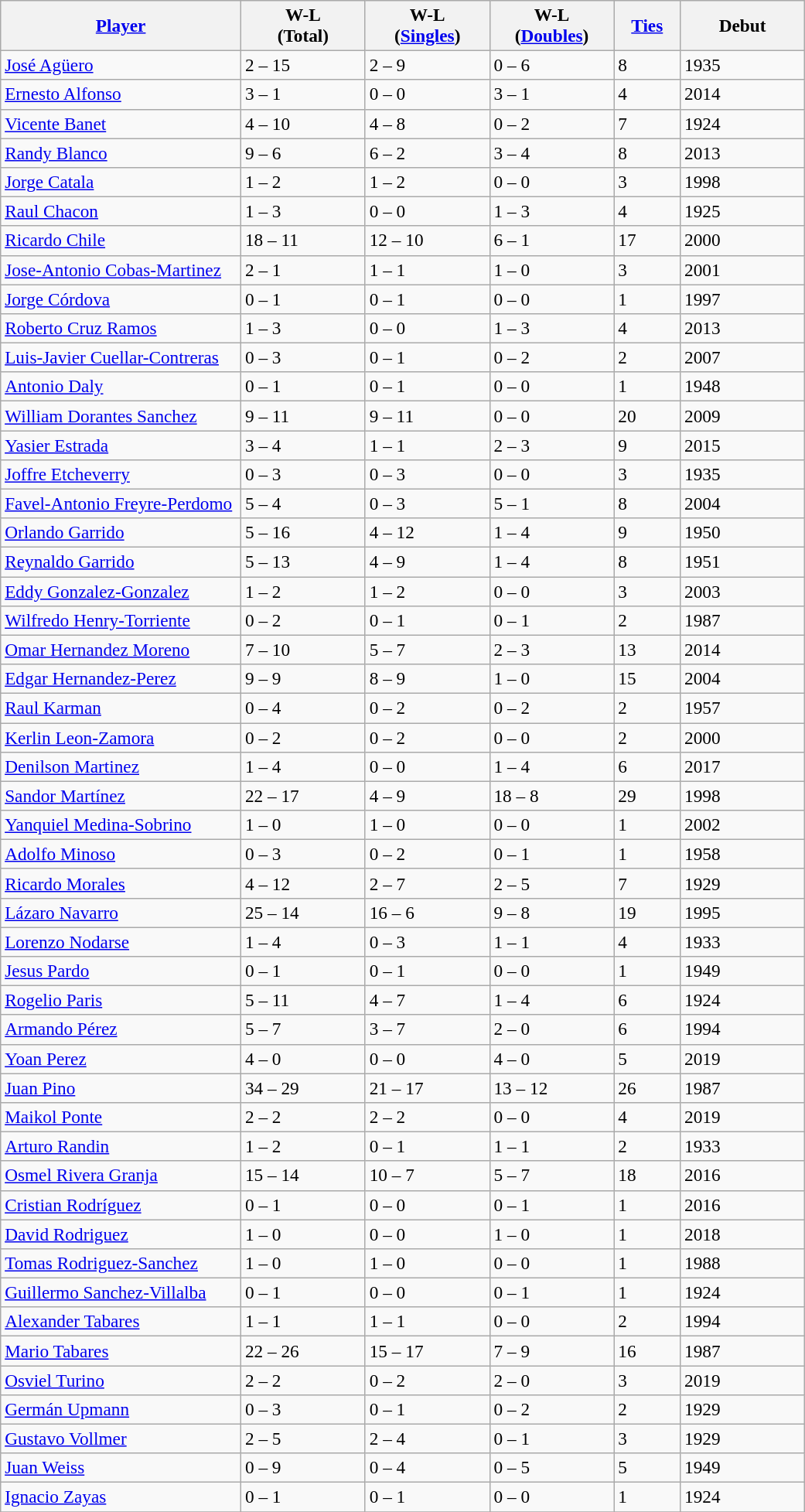<table class="wikitable sortable" style=font-size:97%>
<tr>
<th width=200><a href='#'>Player</a></th>
<th width=100>W-L<br>(Total)</th>
<th width=100>W-L<br>(<a href='#'>Singles</a>)</th>
<th width=100>W-L<br>(<a href='#'>Doubles</a>)</th>
<th width=50><a href='#'>Ties</a></th>
<th width=100>Debut</th>
</tr>
<tr>
<td><a href='#'>José Agüero</a></td>
<td>2 – 15</td>
<td>2 – 9</td>
<td>0 – 6</td>
<td>8</td>
<td>1935</td>
</tr>
<tr>
<td><a href='#'>Ernesto Alfonso</a></td>
<td>3 – 1</td>
<td>0 – 0</td>
<td>3 – 1</td>
<td>4</td>
<td>2014</td>
</tr>
<tr>
<td><a href='#'>Vicente Banet</a></td>
<td>4 – 10</td>
<td>4 – 8</td>
<td>0 – 2</td>
<td>7</td>
<td>1924</td>
</tr>
<tr>
<td><a href='#'>Randy Blanco</a></td>
<td>9 – 6</td>
<td>6 – 2</td>
<td>3 – 4</td>
<td>8</td>
<td>2013</td>
</tr>
<tr>
<td><a href='#'>Jorge Catala</a></td>
<td>1 – 2</td>
<td>1 – 2</td>
<td>0 – 0</td>
<td>3</td>
<td>1998</td>
</tr>
<tr>
<td><a href='#'>Raul Chacon</a></td>
<td>1 – 3</td>
<td>0 – 0</td>
<td>1 – 3</td>
<td>4</td>
<td>1925</td>
</tr>
<tr>
<td><a href='#'>Ricardo Chile</a></td>
<td>18 – 11</td>
<td>12 – 10</td>
<td>6 – 1</td>
<td>17</td>
<td>2000</td>
</tr>
<tr>
<td><a href='#'>Jose-Antonio Cobas-Martinez</a></td>
<td>2 – 1</td>
<td>1 – 1</td>
<td>1 – 0</td>
<td>3</td>
<td>2001</td>
</tr>
<tr>
<td><a href='#'>Jorge Córdova</a></td>
<td>0 – 1</td>
<td>0 – 1</td>
<td>0 – 0</td>
<td>1</td>
<td>1997</td>
</tr>
<tr>
<td><a href='#'>Roberto Cruz Ramos</a></td>
<td>1 – 3</td>
<td>0 – 0</td>
<td>1 – 3</td>
<td>4</td>
<td>2013</td>
</tr>
<tr>
<td><a href='#'>Luis-Javier Cuellar-Contreras</a></td>
<td>0 – 3</td>
<td>0 – 1</td>
<td>0 – 2</td>
<td>2</td>
<td>2007</td>
</tr>
<tr>
<td><a href='#'>Antonio Daly</a></td>
<td>0 – 1</td>
<td>0 – 1</td>
<td>0 – 0</td>
<td>1</td>
<td>1948</td>
</tr>
<tr>
<td><a href='#'>William Dorantes Sanchez</a></td>
<td>9 – 11</td>
<td>9 – 11</td>
<td>0 – 0</td>
<td>20</td>
<td>2009</td>
</tr>
<tr>
<td><a href='#'>Yasier Estrada</a></td>
<td>3 – 4</td>
<td>1 – 1</td>
<td>2 – 3</td>
<td>9</td>
<td>2015</td>
</tr>
<tr>
<td><a href='#'>Joffre Etcheverry</a></td>
<td>0 – 3</td>
<td>0 – 3</td>
<td>0 – 0</td>
<td>3</td>
<td>1935</td>
</tr>
<tr>
<td><a href='#'>Favel-Antonio Freyre-Perdomo</a></td>
<td>5 – 4</td>
<td>0 – 3</td>
<td>5 – 1</td>
<td>8</td>
<td>2004</td>
</tr>
<tr>
<td><a href='#'>Orlando Garrido</a></td>
<td>5 – 16</td>
<td>4 – 12</td>
<td>1 – 4</td>
<td>9</td>
<td>1950</td>
</tr>
<tr>
<td><a href='#'>Reynaldo Garrido</a></td>
<td>5 – 13</td>
<td>4 – 9</td>
<td>1 – 4</td>
<td>8</td>
<td>1951</td>
</tr>
<tr>
<td><a href='#'>Eddy Gonzalez-Gonzalez</a></td>
<td>1 – 2</td>
<td>1 – 2</td>
<td>0 – 0</td>
<td>3</td>
<td>2003</td>
</tr>
<tr>
<td><a href='#'>Wilfredo Henry-Torriente</a></td>
<td>0 – 2</td>
<td>0 – 1</td>
<td>0 – 1</td>
<td>2</td>
<td>1987</td>
</tr>
<tr>
<td><a href='#'>Omar Hernandez Moreno</a></td>
<td>7 – 10</td>
<td>5 – 7</td>
<td>2 – 3</td>
<td>13</td>
<td>2014</td>
</tr>
<tr>
<td><a href='#'>Edgar Hernandez-Perez</a></td>
<td>9 – 9</td>
<td>8 – 9</td>
<td>1 – 0</td>
<td>15</td>
<td>2004</td>
</tr>
<tr>
<td><a href='#'>Raul Karman</a></td>
<td>0 – 4</td>
<td>0 – 2</td>
<td>0 – 2</td>
<td>2</td>
<td>1957</td>
</tr>
<tr>
<td><a href='#'>Kerlin Leon-Zamora</a></td>
<td>0 – 2</td>
<td>0 – 2</td>
<td>0 – 0</td>
<td>2</td>
<td>2000</td>
</tr>
<tr>
<td><a href='#'>Denilson Martinez</a></td>
<td>1 – 4</td>
<td>0 – 0</td>
<td>1 – 4</td>
<td>6</td>
<td>2017</td>
</tr>
<tr>
<td><a href='#'>Sandor Martínez</a></td>
<td>22 – 17</td>
<td>4 – 9</td>
<td>18 – 8</td>
<td>29</td>
<td>1998</td>
</tr>
<tr>
<td><a href='#'>Yanquiel Medina-Sobrino</a></td>
<td>1 – 0</td>
<td>1 – 0</td>
<td>0 – 0</td>
<td>1</td>
<td>2002</td>
</tr>
<tr>
<td><a href='#'>Adolfo Minoso</a></td>
<td>0 – 3</td>
<td>0 – 2</td>
<td>0 – 1</td>
<td>1</td>
<td>1958</td>
</tr>
<tr>
<td><a href='#'>Ricardo Morales</a></td>
<td>4 – 12</td>
<td>2 – 7</td>
<td>2 – 5</td>
<td>7</td>
<td>1929</td>
</tr>
<tr>
<td><a href='#'>Lázaro Navarro</a></td>
<td>25 – 14</td>
<td>16 – 6</td>
<td>9 – 8</td>
<td>19</td>
<td>1995</td>
</tr>
<tr>
<td><a href='#'>Lorenzo Nodarse</a></td>
<td>1 – 4</td>
<td>0 – 3</td>
<td>1 – 1</td>
<td>4</td>
<td>1933</td>
</tr>
<tr>
<td><a href='#'>Jesus Pardo</a></td>
<td>0 – 1</td>
<td>0 – 1</td>
<td>0 – 0</td>
<td>1</td>
<td>1949</td>
</tr>
<tr>
<td><a href='#'>Rogelio Paris</a></td>
<td>5 – 11</td>
<td>4 – 7</td>
<td>1 – 4</td>
<td>6</td>
<td>1924</td>
</tr>
<tr>
<td><a href='#'>Armando Pérez</a></td>
<td>5 – 7</td>
<td>3 – 7</td>
<td>2 – 0</td>
<td>6</td>
<td>1994</td>
</tr>
<tr>
<td><a href='#'>Yoan Perez</a></td>
<td>4 – 0</td>
<td>0 – 0</td>
<td>4 – 0</td>
<td>5</td>
<td>2019</td>
</tr>
<tr>
<td><a href='#'>Juan Pino</a></td>
<td>34 – 29</td>
<td>21 – 17</td>
<td>13 – 12</td>
<td>26</td>
<td>1987</td>
</tr>
<tr>
<td><a href='#'>Maikol Ponte</a></td>
<td>2 – 2</td>
<td>2 – 2</td>
<td>0 – 0</td>
<td>4</td>
<td>2019</td>
</tr>
<tr>
<td><a href='#'>Arturo Randin</a></td>
<td>1 – 2</td>
<td>0 – 1</td>
<td>1 – 1</td>
<td>2</td>
<td>1933</td>
</tr>
<tr>
<td><a href='#'>Osmel Rivera Granja</a></td>
<td>15 – 14</td>
<td>10 – 7</td>
<td>5 – 7</td>
<td>18</td>
<td>2016</td>
</tr>
<tr>
<td><a href='#'>Cristian Rodríguez</a></td>
<td>0 – 1</td>
<td>0 – 0</td>
<td>0 – 1</td>
<td>1</td>
<td>2016</td>
</tr>
<tr>
<td><a href='#'>David Rodriguez</a></td>
<td>1 – 0</td>
<td>0 – 0</td>
<td>1 – 0</td>
<td>1</td>
<td>2018</td>
</tr>
<tr>
<td><a href='#'>Tomas Rodriguez-Sanchez</a></td>
<td>1 – 0</td>
<td>1 – 0</td>
<td>0 – 0</td>
<td>1</td>
<td>1988</td>
</tr>
<tr>
<td><a href='#'>Guillermo Sanchez-Villalba</a></td>
<td>0 – 1</td>
<td>0 – 0</td>
<td>0 – 1</td>
<td>1</td>
<td>1924</td>
</tr>
<tr>
<td><a href='#'>Alexander Tabares</a></td>
<td>1 – 1</td>
<td>1 – 1</td>
<td>0 – 0</td>
<td>2</td>
<td>1994</td>
</tr>
<tr>
<td><a href='#'>Mario Tabares</a></td>
<td>22 – 26</td>
<td>15 – 17</td>
<td>7 – 9</td>
<td>16</td>
<td>1987</td>
</tr>
<tr>
<td><a href='#'>Osviel Turino</a></td>
<td>2 – 2</td>
<td>0 – 2</td>
<td>2 – 0</td>
<td>3</td>
<td>2019</td>
</tr>
<tr>
<td><a href='#'>Germán Upmann</a></td>
<td>0 – 3</td>
<td>0 – 1</td>
<td>0 – 2</td>
<td>2</td>
<td>1929</td>
</tr>
<tr>
<td><a href='#'>Gustavo Vollmer</a></td>
<td>2 – 5</td>
<td>2 – 4</td>
<td>0 – 1</td>
<td>3</td>
<td>1929</td>
</tr>
<tr>
<td><a href='#'>Juan Weiss</a></td>
<td>0 – 9</td>
<td>0 – 4</td>
<td>0 – 5</td>
<td>5</td>
<td>1949</td>
</tr>
<tr>
<td><a href='#'>Ignacio Zayas</a></td>
<td>0 – 1</td>
<td>0 – 1</td>
<td>0 – 0</td>
<td>1</td>
<td>1924</td>
</tr>
<tr>
</tr>
</table>
